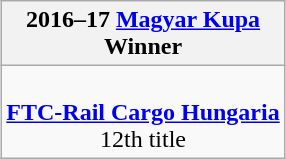<table class=wikitable style="text-align:center; margin:auto">
<tr>
<th>2016–17 <a href='#'>Magyar Kupa</a><br>Winner</th>
</tr>
<tr>
<td align=center><br><strong><a href='#'>FTC-Rail Cargo Hungaria</a></strong><br>12th title</td>
</tr>
</table>
